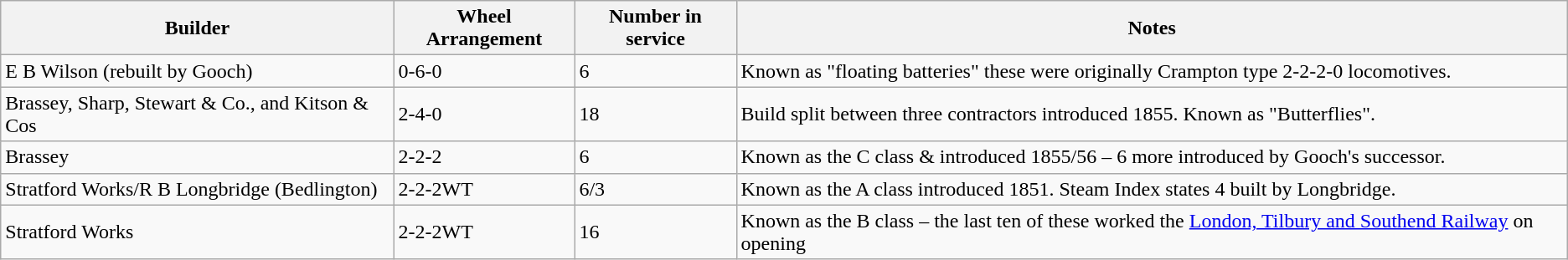<table class="wikitable">
<tr>
<th>Builder</th>
<th>Wheel Arrangement</th>
<th>Number in service</th>
<th>Notes</th>
</tr>
<tr>
<td>E B Wilson (rebuilt by Gooch)</td>
<td>0-6-0</td>
<td>6</td>
<td>Known as "floating batteries" these were originally Crampton type 2-2-2-0 locomotives.</td>
</tr>
<tr>
<td>Brassey, Sharp, Stewart & Co., and Kitson & Cos</td>
<td>2-4-0</td>
<td>18</td>
<td>Build split between three contractors introduced 1855. Known as "Butterflies".</td>
</tr>
<tr>
<td>Brassey</td>
<td>2-2-2</td>
<td>6</td>
<td>Known as the C class & introduced 1855/56 – 6 more introduced by Gooch's successor.</td>
</tr>
<tr>
<td>Stratford Works/R B Longbridge (Bedlington)</td>
<td>2-2-2WT</td>
<td>6/3</td>
<td>Known as the A class introduced 1851. Steam Index states 4 built by Longbridge.</td>
</tr>
<tr>
<td>Stratford Works</td>
<td>2-2-2WT</td>
<td>16</td>
<td>Known as the B class – the last ten of these worked the <a href='#'>London, Tilbury and Southend Railway</a> on opening</td>
</tr>
</table>
